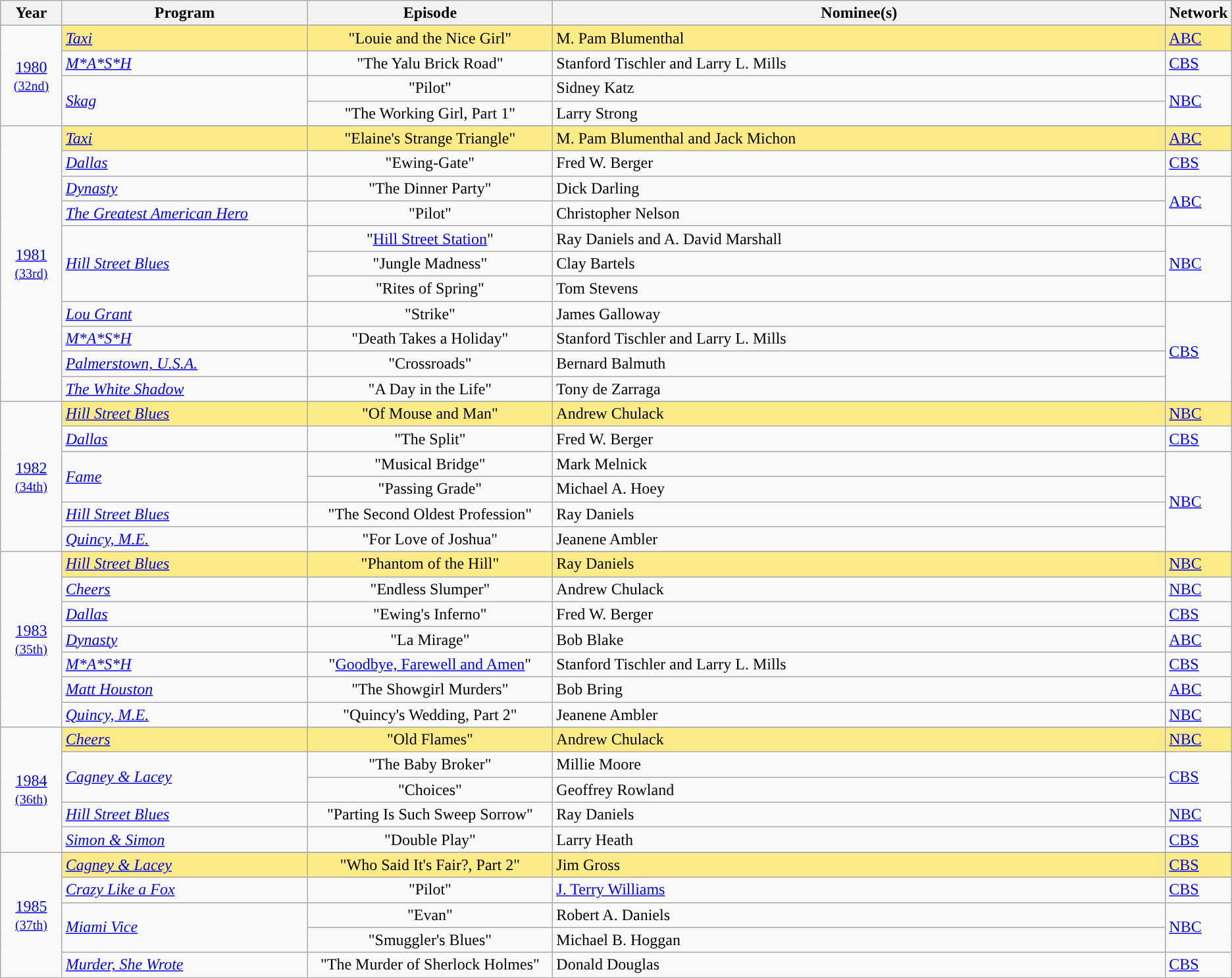<table class="wikitable">
<tr>
<th width="5%">Year</th>
<th width="20%">Program</th>
<th width="20%">Episode</th>
<th width="50%">Nominee(s)</th>
<th width="5%">Network</th>
</tr>
<tr>
<td rowspan=5 style="text-align:center;"><a href='#'>1980</a><br><small><a href='#'>(32nd)</a></small><br></td>
</tr>
<tr style="background:#FAEB86;">
<td><em><a href='#'>Taxi</a></em></td>
<td align=center>"Louie and the Nice Girl"</td>
<td>M. Pam Blumenthal</td>
<td><a href='#'>ABC</a></td>
</tr>
<tr>
<td><em><a href='#'>M*A*S*H</a></em></td>
<td align=center>"The Yalu Brick Road"</td>
<td>Stanford Tischler and Larry L. Mills</td>
<td><a href='#'>CBS</a></td>
</tr>
<tr>
<td rowspan=2><em><a href='#'>Skag</a></em></td>
<td align=center>"Pilot"</td>
<td>Sidney Katz</td>
<td rowspan=2><a href='#'>NBC</a></td>
</tr>
<tr>
<td align=center>"The Working Girl, Part 1"</td>
<td>Larry Strong</td>
</tr>
<tr>
<td rowspan=12 style="text-align:center;"><a href='#'>1981</a><br><small><a href='#'>(33rd)</a></small><br></td>
</tr>
<tr style="background:#FAEB86;">
<td><em><a href='#'>Taxi</a></em></td>
<td align=center>"Elaine's Strange Triangle"</td>
<td>M. Pam Blumenthal and Jack Michon</td>
<td><a href='#'>ABC</a></td>
</tr>
<tr>
<td><em><a href='#'>Dallas</a></em></td>
<td align=center>"Ewing-Gate"</td>
<td>Fred W. Berger</td>
<td><a href='#'>CBS</a></td>
</tr>
<tr>
<td><em><a href='#'>Dynasty</a></em></td>
<td align=center>"The Dinner Party"</td>
<td>Dick Darling</td>
<td rowspan=2><a href='#'>ABC</a></td>
</tr>
<tr>
<td><em><a href='#'>The Greatest American Hero</a></em></td>
<td align=center>"Pilot"</td>
<td>Christopher Nelson</td>
</tr>
<tr>
<td rowspan=3><em><a href='#'>Hill Street Blues</a></em></td>
<td align=center>"<a href='#'>Hill Street Station</a>"</td>
<td>Ray Daniels and A. David Marshall</td>
<td rowspan=3><a href='#'>NBC</a></td>
</tr>
<tr>
<td align=center>"Jungle Madness"</td>
<td>Clay Bartels</td>
</tr>
<tr>
<td align=center>"Rites of Spring"</td>
<td>Tom Stevens</td>
</tr>
<tr>
<td><em><a href='#'>Lou Grant</a></em></td>
<td align=center>"Strike"</td>
<td>James Galloway</td>
<td rowspan=4><a href='#'>CBS</a></td>
</tr>
<tr>
<td><em><a href='#'>M*A*S*H</a></em></td>
<td align=center>"Death Takes a Holiday"</td>
<td>Stanford Tischler and Larry L. Mills</td>
</tr>
<tr>
<td><em><a href='#'>Palmerstown, U.S.A.</a></em></td>
<td align=center>"Crossroads"</td>
<td>Bernard Balmuth</td>
</tr>
<tr>
<td><em><a href='#'>The White Shadow</a></em></td>
<td align=center>"A Day in the Life"</td>
<td>Tony de Zarraga</td>
</tr>
<tr>
<td rowspan=7 style="text-align:center;"><a href='#'>1982</a><br><small><a href='#'>(34th)</a></small><br></td>
</tr>
<tr style="background:#FAEB86;">
<td><em><a href='#'>Hill Street Blues</a></em></td>
<td align=center>"Of Mouse and Man"</td>
<td>Andrew Chulack</td>
<td><a href='#'>NBC</a></td>
</tr>
<tr>
<td><em><a href='#'>Dallas</a></em></td>
<td align=center>"The Split"</td>
<td>Fred W. Berger</td>
<td><a href='#'>CBS</a></td>
</tr>
<tr>
<td rowspan=2><em><a href='#'>Fame</a></em></td>
<td align=center>"Musical Bridge"</td>
<td>Mark Melnick</td>
<td rowspan=4><a href='#'>NBC</a></td>
</tr>
<tr>
<td align=center>"Passing Grade"</td>
<td>Michael A. Hoey</td>
</tr>
<tr>
<td><em><a href='#'>Hill Street Blues</a></em></td>
<td align=center>"The Second Oldest Profession"</td>
<td>Ray Daniels</td>
</tr>
<tr>
<td><em><a href='#'>Quincy, M.E.</a></em></td>
<td align=center>"For Love of Joshua"</td>
<td>Jeanene Ambler</td>
</tr>
<tr>
<td rowspan=8 style="text-align:center;"><a href='#'>1983</a><br><small><a href='#'>(35th)</a></small><br></td>
</tr>
<tr style="background:#FAEB86;">
<td><em><a href='#'>Hill Street Blues</a></em></td>
<td align=center>"Phantom of the Hill"</td>
<td>Ray Daniels</td>
<td><a href='#'>NBC</a></td>
</tr>
<tr>
<td><em><a href='#'>Cheers</a></em></td>
<td align=center>"Endless Slumper"</td>
<td>Andrew Chulack</td>
<td><a href='#'>NBC</a></td>
</tr>
<tr>
<td><em><a href='#'>Dallas</a></em></td>
<td align=center>"Ewing's Inferno"</td>
<td>Fred W. Berger</td>
<td><a href='#'>CBS</a></td>
</tr>
<tr>
<td><em><a href='#'>Dynasty</a></em></td>
<td align=center>"La Mirage"</td>
<td>Bob Blake</td>
<td><a href='#'>ABC</a></td>
</tr>
<tr>
<td><em><a href='#'>M*A*S*H</a></em></td>
<td align=center>"<a href='#'>Goodbye, Farewell and Amen</a>"</td>
<td>Stanford Tischler and Larry L. Mills</td>
<td><a href='#'>CBS</a></td>
</tr>
<tr>
<td><em><a href='#'>Matt Houston</a></em></td>
<td align=center>"The Showgirl Murders"</td>
<td>Bob Bring</td>
<td><a href='#'>ABC</a></td>
</tr>
<tr>
<td><em><a href='#'>Quincy, M.E.</a></em></td>
<td align=center>"Quincy's Wedding, Part 2"</td>
<td>Jeanene Ambler</td>
<td><a href='#'>NBC</a></td>
</tr>
<tr>
<td rowspan=6 style="text-align:center;"><a href='#'>1984</a><br><small><a href='#'>(36th)</a></small><br></td>
</tr>
<tr style="background:#FAEB86;">
<td><em><a href='#'>Cheers</a></em></td>
<td align=center>"Old Flames"</td>
<td>Andrew Chulack</td>
<td><a href='#'>NBC</a></td>
</tr>
<tr>
<td rowspan=2><em><a href='#'>Cagney & Lacey</a></em></td>
<td align=center>"The Baby Broker"</td>
<td>Millie Moore</td>
<td rowspan=2><a href='#'>CBS</a></td>
</tr>
<tr>
<td align=center>"Choices"</td>
<td>Geoffrey Rowland</td>
</tr>
<tr>
<td><em><a href='#'>Hill Street Blues</a></em></td>
<td align=center>"Parting Is Such Sweep Sorrow"</td>
<td>Ray Daniels</td>
<td><a href='#'>NBC</a></td>
</tr>
<tr>
<td><em><a href='#'>Simon & Simon</a></em></td>
<td align=center>"Double Play"</td>
<td>Larry Heath</td>
<td><a href='#'>CBS</a></td>
</tr>
<tr>
<td rowspan=6 style="text-align:center;"><a href='#'>1985</a><br><small><a href='#'>(37th)</a></small><br></td>
</tr>
<tr style="background:#FAEB86;">
<td><em><a href='#'>Cagney & Lacey</a></em></td>
<td align=center>"Who Said It's Fair?, Part 2"</td>
<td>Jim Gross</td>
<td><a href='#'>CBS</a></td>
</tr>
<tr>
<td><em><a href='#'>Crazy Like a Fox</a></em></td>
<td align=center>"Pilot"</td>
<td><a href='#'>J. Terry Williams</a></td>
<td><a href='#'>CBS</a></td>
</tr>
<tr>
<td rowspan=2><em><a href='#'>Miami Vice</a></em></td>
<td align=center>"Evan"</td>
<td>Robert A. Daniels</td>
<td rowspan=2><a href='#'>NBC</a></td>
</tr>
<tr>
<td align=center>"Smuggler's Blues"</td>
<td>Michael B. Hoggan</td>
</tr>
<tr>
<td><em><a href='#'>Murder, She Wrote</a></em></td>
<td align=center>"The Murder of Sherlock Holmes"</td>
<td>Donald Douglas</td>
<td><a href='#'>CBS</a></td>
</tr>
<tr>
</tr>
</table>
